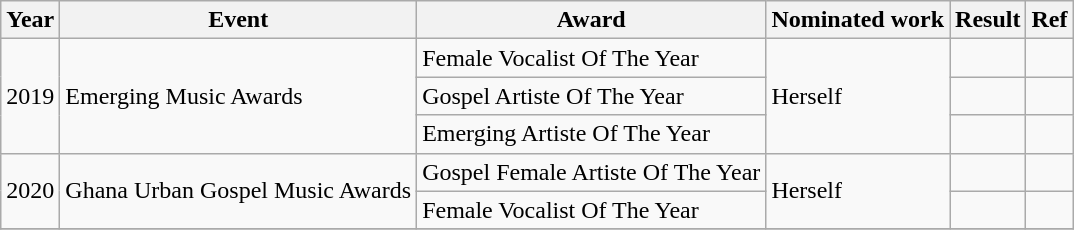<table class="wikitable">
<tr>
<th>Year</th>
<th>Event</th>
<th>Award</th>
<th>Nominated work</th>
<th>Result</th>
<th>Ref</th>
</tr>
<tr>
<td rowspan="3">2019</td>
<td rowspan="3">Emerging Music Awards</td>
<td>Female Vocalist Of The Year</td>
<td rowspan="3">Herself</td>
<td></td>
<td></td>
</tr>
<tr>
<td>Gospel Artiste Of The Year</td>
<td></td>
<td></td>
</tr>
<tr>
<td>Emerging Artiste  Of The Year</td>
<td></td>
<td></td>
</tr>
<tr>
<td rowspan="2">2020</td>
<td rowspan="2">Ghana Urban Gospel Music Awards</td>
<td>Gospel Female Artiste Of The Year</td>
<td rowspan="2">Herself</td>
<td></td>
<td></td>
</tr>
<tr>
<td>Female Vocalist Of The Year</td>
<td></td>
<td></td>
</tr>
<tr>
</tr>
</table>
